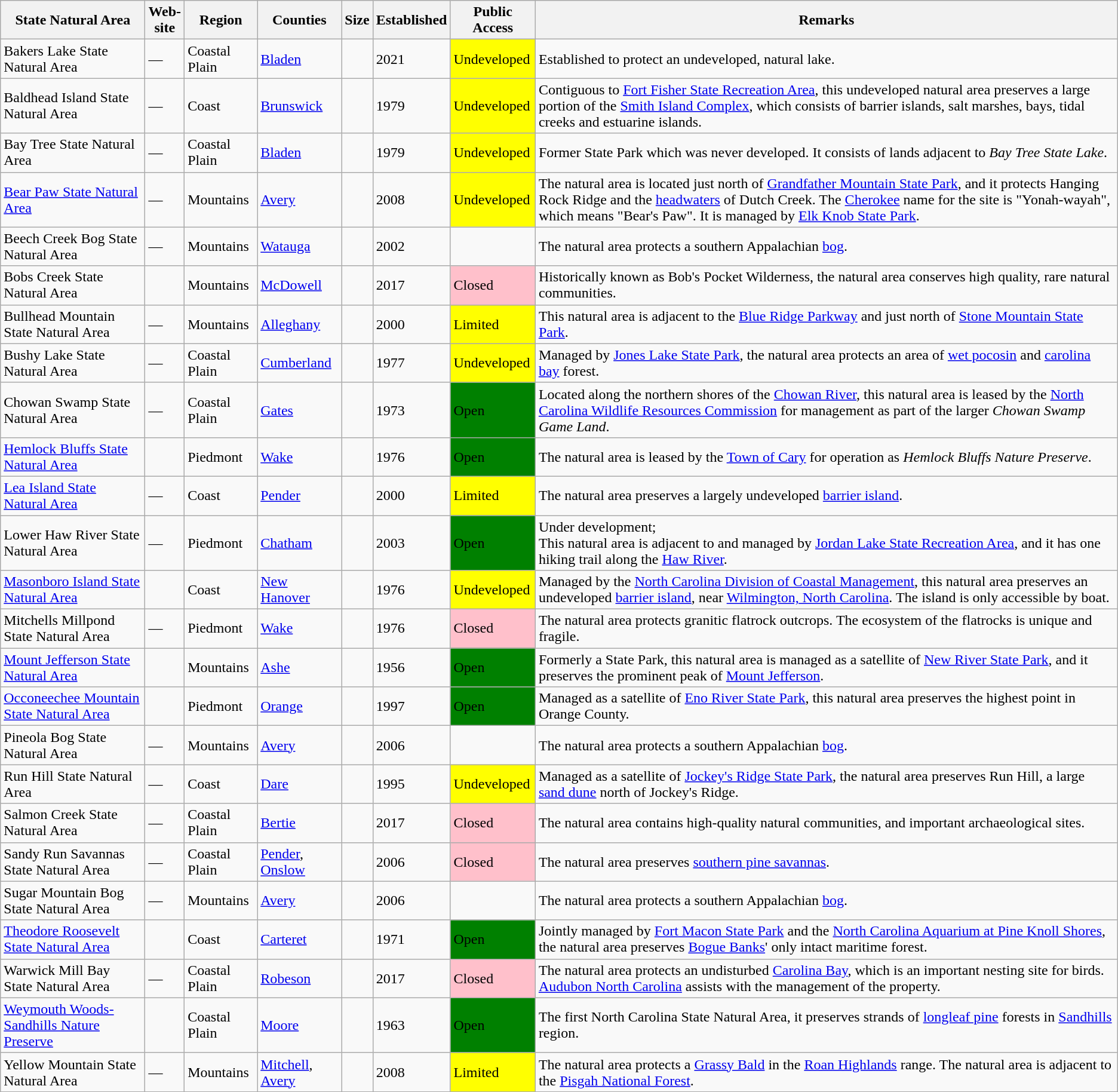<table class="wikitable sortable">
<tr>
<th>State Natural Area</th>
<th class="unsortable">Web-<br>site</th>
<th>Region</th>
<th>Counties</th>
<th>Size</th>
<th>Established</th>
<th>Public Access</th>
<th class="unsortable">Remarks</th>
</tr>
<tr>
<td>Bakers Lake State Natural Area</td>
<td>—</td>
<td>Coastal Plain</td>
<td><a href='#'>Bladen</a></td>
<td></td>
<td>2021</td>
<td style="background: yellow">Undeveloped</td>
<td>Established to protect an undeveloped,  natural lake.</td>
</tr>
<tr>
<td>Baldhead Island State Natural Area</td>
<td>—</td>
<td>Coast</td>
<td><a href='#'>Brunswick</a></td>
<td></td>
<td>1979</td>
<td style="background: yellow">Undeveloped</td>
<td>Contiguous to <a href='#'>Fort Fisher State Recreation Area</a>, this undeveloped natural area preserves a large portion of the <a href='#'>Smith Island Complex</a>, which consists of barrier islands, salt marshes, bays, tidal creeks and estuarine islands.</td>
</tr>
<tr>
<td>Bay Tree State Natural Area</td>
<td>—</td>
<td>Coastal Plain</td>
<td><a href='#'>Bladen</a></td>
<td></td>
<td>1979</td>
<td style="background: yellow">Undeveloped</td>
<td>Former State Park which was never developed.  It consists of lands adjacent to <em>Bay Tree State Lake</em>.</td>
</tr>
<tr>
<td><a href='#'>Bear Paw State Natural Area</a></td>
<td>—</td>
<td>Mountains</td>
<td><a href='#'>Avery</a></td>
<td></td>
<td>2008</td>
<td style="background: yellow">Undeveloped</td>
<td>The natural area is located just north of <a href='#'>Grandfather Mountain State Park</a>, and it protects Hanging Rock Ridge and the <a href='#'>headwaters</a> of Dutch Creek.  The <a href='#'>Cherokee</a> name for the site is "Yonah‑wayah", which means "Bear's Paw".  It is managed by <a href='#'>Elk Knob State Park</a>.</td>
</tr>
<tr>
<td>Beech Creek Bog State Natural Area</td>
<td>—</td>
<td>Mountains</td>
<td><a href='#'>Watauga</a></td>
<td></td>
<td>2002</td>
<td></td>
<td>The natural area protects a southern Appalachian <a href='#'>bog</a>.</td>
</tr>
<tr>
<td>Bobs Creek State Natural Area</td>
<td></td>
<td>Mountains</td>
<td><a href='#'>McDowell</a></td>
<td></td>
<td>2017</td>
<td style="background: pink">Closed</td>
<td>Historically known as Bob's Pocket Wilderness, the natural area conserves high quality, rare natural communities.</td>
</tr>
<tr>
<td>Bullhead Mountain State Natural Area</td>
<td>—</td>
<td>Mountains</td>
<td><a href='#'>Alleghany</a></td>
<td></td>
<td>2000</td>
<td style="background: yellow">Limited</td>
<td>This natural area is adjacent to the <a href='#'>Blue Ridge Parkway</a> and just north of <a href='#'>Stone Mountain State Park</a>.</td>
</tr>
<tr>
<td>Bushy Lake State Natural Area</td>
<td>—</td>
<td>Coastal Plain</td>
<td><a href='#'>Cumberland</a></td>
<td></td>
<td>1977</td>
<td style="background: yellow">Undeveloped</td>
<td>Managed by <a href='#'>Jones Lake State Park</a>, the natural area protects an area of <a href='#'>wet pocosin</a> and <a href='#'>carolina bay</a> forest.</td>
</tr>
<tr>
<td>Chowan Swamp State Natural Area</td>
<td>—</td>
<td>Coastal Plain</td>
<td><a href='#'>Gates</a></td>
<td></td>
<td>1973</td>
<td style="background: green">Open</td>
<td>Located along the northern shores of the <a href='#'>Chowan River</a>, this natural area is leased by the <a href='#'>North Carolina Wildlife Resources Commission</a> for management as part of the larger <em>Chowan Swamp Game Land</em>.</td>
</tr>
<tr>
<td><a href='#'>Hemlock Bluffs State Natural Area</a></td>
<td></td>
<td>Piedmont</td>
<td><a href='#'>Wake</a></td>
<td></td>
<td>1976</td>
<td style="background: green">Open</td>
<td>The natural area is leased by the <a href='#'>Town of Cary</a> for operation as <em>Hemlock Bluffs Nature Preserve</em>.</td>
</tr>
<tr>
<td><a href='#'>Lea Island State Natural Area</a></td>
<td>—</td>
<td>Coast</td>
<td><a href='#'>Pender</a></td>
<td></td>
<td>2000</td>
<td style="background: yellow">Limited</td>
<td>The natural area preserves a largely undeveloped <a href='#'>barrier island</a>.</td>
</tr>
<tr>
<td>Lower Haw River State Natural Area</td>
<td>—</td>
<td>Piedmont</td>
<td><a href='#'>Chatham</a></td>
<td></td>
<td>2003</td>
<td style="background: green">Open</td>
<td>Under development;<br>This natural area is adjacent to and managed by <a href='#'>Jordan Lake State Recreation Area</a>, and it has one  hiking trail along the <a href='#'>Haw River</a>.</td>
</tr>
<tr>
<td><a href='#'>Masonboro Island State Natural Area</a></td>
<td></td>
<td>Coast</td>
<td><a href='#'>New Hanover</a></td>
<td></td>
<td>1976</td>
<td style="background: yellow">Undeveloped</td>
<td>Managed by the <a href='#'>North Carolina Division of Coastal Management</a>, this natural area preserves an undeveloped <a href='#'>barrier island</a>, near <a href='#'>Wilmington, North Carolina</a>.  The island is only accessible by boat.</td>
</tr>
<tr>
<td>Mitchells Millpond State Natural Area</td>
<td>—</td>
<td>Piedmont</td>
<td><a href='#'>Wake</a></td>
<td></td>
<td>1976</td>
<td style="background: pink">Closed</td>
<td>The natural area protects granitic flatrock outcrops.  The ecosystem of the flatrocks is unique and fragile.</td>
</tr>
<tr>
<td><a href='#'>Mount Jefferson State Natural Area</a></td>
<td></td>
<td>Mountains</td>
<td><a href='#'>Ashe</a></td>
<td></td>
<td>1956</td>
<td style="background: green">Open</td>
<td>Formerly a State Park, this natural area is managed as a satellite of <a href='#'>New River State Park</a>, and it preserves the prominent peak of <a href='#'>Mount Jefferson</a>.</td>
</tr>
<tr>
<td><a href='#'>Occoneechee Mountain State Natural Area</a></td>
<td></td>
<td>Piedmont</td>
<td><a href='#'>Orange</a></td>
<td></td>
<td>1997</td>
<td style="background: green">Open</td>
<td>Managed as a satellite of <a href='#'>Eno River State Park</a>, this natural area preserves the highest point in Orange County.</td>
</tr>
<tr>
<td>Pineola Bog State Natural Area</td>
<td>—</td>
<td>Mountains</td>
<td><a href='#'>Avery</a></td>
<td></td>
<td>2006</td>
<td></td>
<td>The natural area protects a southern Appalachian <a href='#'>bog</a>.</td>
</tr>
<tr>
<td>Run Hill State Natural Area</td>
<td>—</td>
<td>Coast</td>
<td><a href='#'>Dare</a></td>
<td></td>
<td>1995</td>
<td style="background: yellow">Undeveloped</td>
<td>Managed as a satellite of <a href='#'>Jockey's Ridge State Park</a>, the natural area preserves Run Hill, a large <a href='#'>sand dune</a> north of Jockey's Ridge.</td>
</tr>
<tr>
<td>Salmon Creek State Natural Area</td>
<td>—</td>
<td>Coastal Plain</td>
<td><a href='#'>Bertie</a></td>
<td></td>
<td>2017</td>
<td style="background: pink">Closed</td>
<td>The natural area contains high-quality natural communities, and important archaeological sites.</td>
</tr>
<tr>
<td>Sandy Run Savannas State Natural Area</td>
<td>—</td>
<td>Coastal Plain</td>
<td><a href='#'>Pender</a>, <a href='#'>Onslow</a></td>
<td></td>
<td>2006</td>
<td style="background: pink">Closed</td>
<td>The natural area preserves <a href='#'>southern pine savannas</a>.</td>
</tr>
<tr>
<td>Sugar Mountain Bog State Natural Area</td>
<td>—</td>
<td>Mountains</td>
<td><a href='#'>Avery</a></td>
<td></td>
<td>2006</td>
<td></td>
<td>The natural area protects a southern Appalachian <a href='#'>bog</a>.</td>
</tr>
<tr>
<td><a href='#'>Theodore Roosevelt State Natural Area</a></td>
<td></td>
<td>Coast</td>
<td><a href='#'>Carteret</a></td>
<td></td>
<td>1971</td>
<td style="background: green">Open</td>
<td>Jointly managed by <a href='#'>Fort Macon State Park</a> and the <a href='#'>North Carolina Aquarium at Pine Knoll Shores</a>, the natural area preserves <a href='#'>Bogue Banks</a>' only intact maritime forest.</td>
</tr>
<tr>
<td>Warwick Mill Bay State Natural Area</td>
<td>—</td>
<td>Coastal Plain</td>
<td><a href='#'>Robeson</a></td>
<td></td>
<td>2017</td>
<td style="background: pink">Closed</td>
<td>The natural area protects an undisturbed <a href='#'>Carolina Bay</a>, which is an important nesting site for birds.  <a href='#'>Audubon North Carolina</a> assists with the management of the property.</td>
</tr>
<tr>
<td><a href='#'>Weymouth Woods-Sandhills Nature Preserve</a></td>
<td></td>
<td>Coastal Plain</td>
<td><a href='#'>Moore</a></td>
<td></td>
<td>1963</td>
<td style="background: green">Open</td>
<td>The first North Carolina State Natural Area, it preserves strands of <a href='#'>longleaf pine</a> forests in <a href='#'>Sandhills</a> region.</td>
</tr>
<tr>
<td>Yellow Mountain State Natural Area</td>
<td>—</td>
<td>Mountains</td>
<td><a href='#'>Mitchell</a>, <a href='#'>Avery</a></td>
<td></td>
<td>2008</td>
<td style="background: yellow">Limited</td>
<td>The natural area protects a <a href='#'>Grassy Bald</a> in the <a href='#'>Roan Highlands</a> range.  The natural area is adjacent to the <a href='#'>Pisgah National Forest</a>.</td>
</tr>
<tr>
</tr>
</table>
